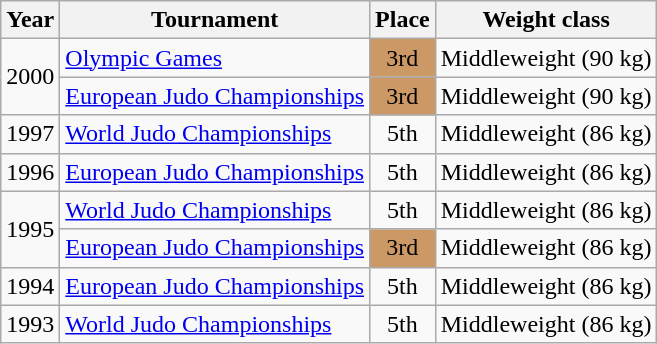<table class=wikitable>
<tr>
<th>Year</th>
<th>Tournament</th>
<th>Place</th>
<th>Weight class</th>
</tr>
<tr>
<td rowspan=2>2000</td>
<td><a href='#'>Olympic Games</a></td>
<td bgcolor="cc9966" align="center">3rd</td>
<td>Middleweight (90 kg)</td>
</tr>
<tr>
<td><a href='#'>European Judo Championships</a></td>
<td bgcolor="cc9966" align="center">3rd</td>
<td>Middleweight (90 kg)</td>
</tr>
<tr>
<td>1997</td>
<td><a href='#'>World Judo Championships</a></td>
<td align="center">5th</td>
<td>Middleweight (86 kg)</td>
</tr>
<tr>
<td>1996</td>
<td><a href='#'>European Judo Championships</a></td>
<td align="center">5th</td>
<td>Middleweight (86 kg)</td>
</tr>
<tr>
<td rowspan=2>1995</td>
<td><a href='#'>World Judo Championships</a></td>
<td align="center">5th</td>
<td>Middleweight (86 kg)</td>
</tr>
<tr>
<td><a href='#'>European Judo Championships</a></td>
<td bgcolor="cc9966" align="center">3rd</td>
<td>Middleweight (86 kg)</td>
</tr>
<tr>
<td>1994</td>
<td><a href='#'>European Judo Championships</a></td>
<td align="center">5th</td>
<td>Middleweight (86 kg)</td>
</tr>
<tr>
<td>1993</td>
<td><a href='#'>World Judo Championships</a></td>
<td align="center">5th</td>
<td>Middleweight (86 kg)</td>
</tr>
</table>
